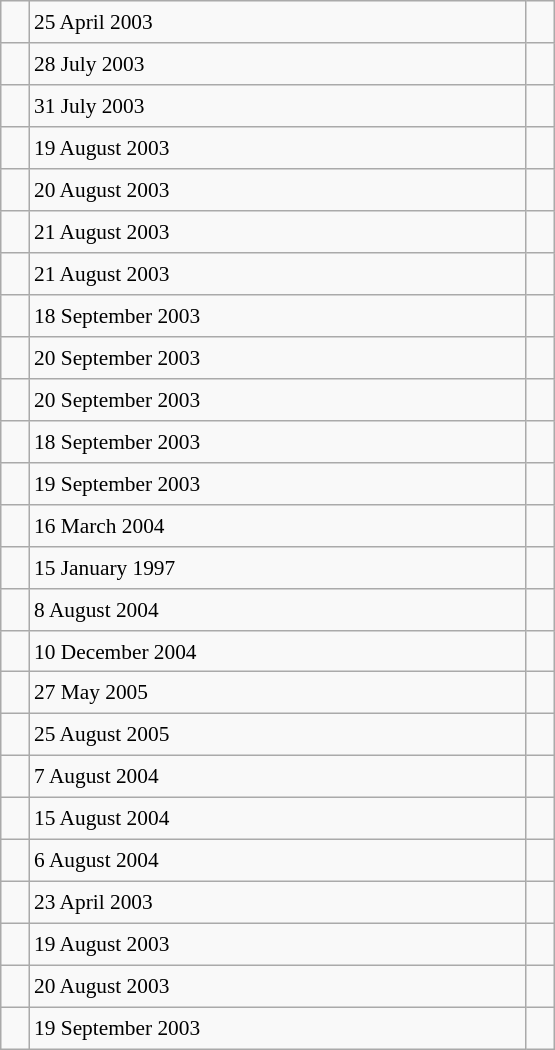<table class="wikitable" style="font-size: 89%; float: left; width: 26em; margin-right: 1em; height: 700px">
<tr>
<td></td>
<td>25 April 2003</td>
<td></td>
</tr>
<tr>
<td></td>
<td>28 July 2003</td>
<td></td>
</tr>
<tr>
<td></td>
<td>31 July 2003</td>
<td></td>
</tr>
<tr>
<td></td>
<td>19 August 2003</td>
<td></td>
</tr>
<tr>
<td></td>
<td>20 August 2003</td>
<td></td>
</tr>
<tr>
<td></td>
<td>21 August 2003</td>
<td></td>
</tr>
<tr>
<td></td>
<td>21 August 2003</td>
<td></td>
</tr>
<tr>
<td></td>
<td>18 September 2003</td>
<td></td>
</tr>
<tr>
<td></td>
<td>20 September 2003</td>
<td></td>
</tr>
<tr>
<td></td>
<td>20 September 2003</td>
<td></td>
</tr>
<tr>
<td></td>
<td>18 September 2003</td>
<td></td>
</tr>
<tr>
<td></td>
<td>19 September 2003</td>
<td></td>
</tr>
<tr>
<td></td>
<td>16 March 2004</td>
<td></td>
</tr>
<tr>
<td></td>
<td>15 January 1997</td>
<td></td>
</tr>
<tr>
<td></td>
<td>8 August 2004</td>
<td></td>
</tr>
<tr>
<td></td>
<td>10 December 2004</td>
<td></td>
</tr>
<tr>
<td></td>
<td>27 May 2005</td>
<td></td>
</tr>
<tr>
<td></td>
<td>25 August 2005</td>
<td></td>
</tr>
<tr>
<td></td>
<td>7 August 2004</td>
<td></td>
</tr>
<tr>
<td></td>
<td>15 August 2004</td>
<td></td>
</tr>
<tr>
<td></td>
<td>6 August 2004</td>
<td></td>
</tr>
<tr>
<td></td>
<td>23 April 2003</td>
<td></td>
</tr>
<tr>
<td></td>
<td>19 August 2003</td>
<td></td>
</tr>
<tr>
<td></td>
<td>20 August 2003</td>
<td></td>
</tr>
<tr>
<td></td>
<td>19 September 2003</td>
<td></td>
</tr>
</table>
